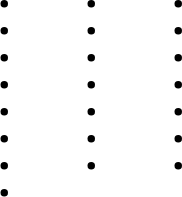<table>
<tr>
<td style="vertical-align:top; width:25%;"><br><ul><li></li><li></li><li></li><li></li><li></li><li></li><li></li><li></li></ul></td>
<td style="vertical-align:top; width:25%;"><br><ul><li></li><li></li><li></li><li></li><li></li><li></li><li></li></ul></td>
<td style="vertical-align:top; width:25%;"><br><ul><li></li><li></li><li></li><li></li><li></li><li></li><li></li></ul></td>
</tr>
</table>
